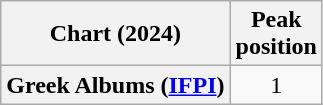<table class="wikitable sortable plainrowheaders" style="text-align:center">
<tr>
<th scope="col">Chart (2024)</th>
<th scope="col">Peak<br> position</th>
</tr>
<tr>
<th scope="row">Greek Albums (<a href='#'>IFPI</a>)</th>
<td>1</td>
</tr>
</table>
